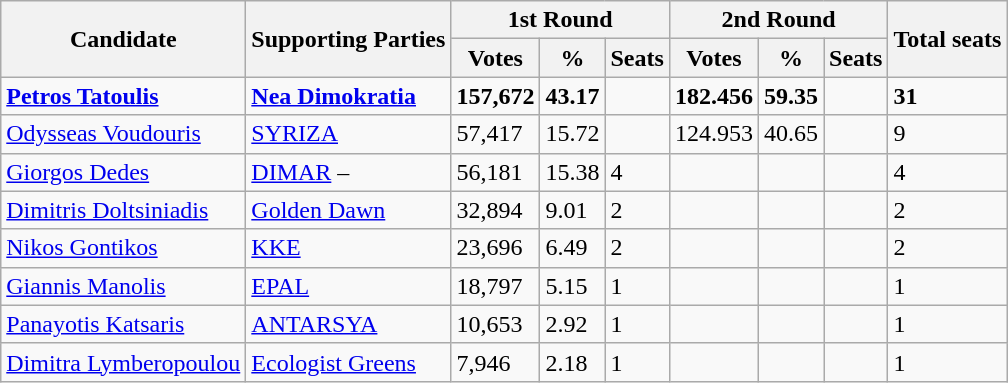<table class=wikitable>
<tr>
<th rowspan=2>Candidate</th>
<th rowspan=2>Supporting Parties</th>
<th colspan=3>1st Round</th>
<th colspan=3>2nd Round</th>
<th rowspan=2>Total seats</th>
</tr>
<tr>
<th>Votes</th>
<th>%</th>
<th>Seats</th>
<th>Votes</th>
<th>%</th>
<th>Seats</th>
</tr>
<tr style="font-weight: bold">
<td><a href='#'>Petros Tatoulis</a></td>
<td><a href='#'>Nea Dimokratia</a></td>
<td>157,672</td>
<td>43.17</td>
<td></td>
<td>182.456</td>
<td>59.35</td>
<td></td>
<td>31</td>
</tr>
<tr>
<td><a href='#'>Odysseas Voudouris</a></td>
<td><a href='#'>SYRIZA</a></td>
<td>57,417</td>
<td>15.72</td>
<td></td>
<td>124.953</td>
<td>40.65</td>
<td></td>
<td>9</td>
</tr>
<tr>
<td><a href='#'>Giorgos Dedes</a></td>
<td><a href='#'>DIMAR</a> – </td>
<td>56,181</td>
<td>15.38</td>
<td>4</td>
<td></td>
<td></td>
<td></td>
<td>4</td>
</tr>
<tr>
<td><a href='#'>Dimitris Doltsiniadis</a></td>
<td><a href='#'>Golden Dawn</a></td>
<td>32,894</td>
<td>9.01</td>
<td>2</td>
<td></td>
<td></td>
<td></td>
<td>2</td>
</tr>
<tr>
<td><a href='#'>Nikos Gontikos</a></td>
<td><a href='#'>KKE</a></td>
<td>23,696</td>
<td>6.49</td>
<td>2</td>
<td></td>
<td></td>
<td></td>
<td>2</td>
</tr>
<tr>
<td><a href='#'>Giannis Manolis</a></td>
<td><a href='#'>EPAL</a></td>
<td>18,797</td>
<td>5.15</td>
<td>1</td>
<td></td>
<td></td>
<td></td>
<td>1</td>
</tr>
<tr>
<td><a href='#'>Panayotis Katsaris</a></td>
<td><a href='#'>ANTARSYA</a></td>
<td>10,653</td>
<td>2.92</td>
<td>1</td>
<td></td>
<td></td>
<td></td>
<td>1</td>
</tr>
<tr>
<td><a href='#'>Dimitra Lymberopoulou</a></td>
<td><a href='#'>Ecologist Greens</a></td>
<td>7,946</td>
<td>2.18</td>
<td>1</td>
<td></td>
<td></td>
<td></td>
<td>1</td>
</tr>
</table>
